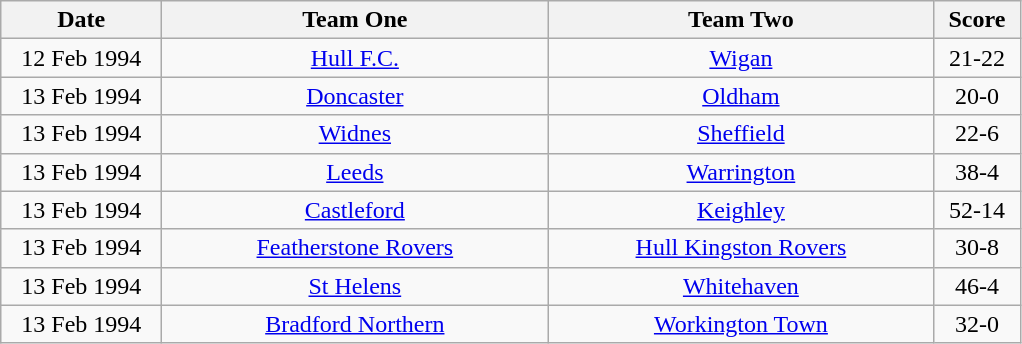<table class="wikitable" style="text-align: center">
<tr>
<th width=100>Date</th>
<th width=250>Team One</th>
<th width=250>Team Two</th>
<th width=50>Score</th>
</tr>
<tr>
<td>12 Feb 1994</td>
<td><a href='#'>Hull F.C.</a></td>
<td><a href='#'>Wigan</a></td>
<td>21-22</td>
</tr>
<tr>
<td>13 Feb 1994</td>
<td><a href='#'>Doncaster</a></td>
<td><a href='#'>Oldham</a></td>
<td>20-0</td>
</tr>
<tr>
<td>13 Feb 1994</td>
<td><a href='#'>Widnes</a></td>
<td><a href='#'>Sheffield</a></td>
<td>22-6</td>
</tr>
<tr>
<td>13 Feb 1994</td>
<td><a href='#'>Leeds</a></td>
<td><a href='#'>Warrington</a></td>
<td>38-4</td>
</tr>
<tr>
<td>13 Feb 1994</td>
<td><a href='#'>Castleford</a></td>
<td><a href='#'>Keighley</a></td>
<td>52-14</td>
</tr>
<tr>
<td>13 Feb 1994</td>
<td><a href='#'>Featherstone Rovers</a></td>
<td><a href='#'>Hull Kingston Rovers</a></td>
<td>30-8</td>
</tr>
<tr>
<td>13 Feb 1994</td>
<td><a href='#'>St Helens</a></td>
<td><a href='#'>Whitehaven</a></td>
<td>46-4</td>
</tr>
<tr>
<td>13 Feb 1994</td>
<td><a href='#'>Bradford Northern</a></td>
<td><a href='#'>Workington Town</a></td>
<td>32-0</td>
</tr>
</table>
